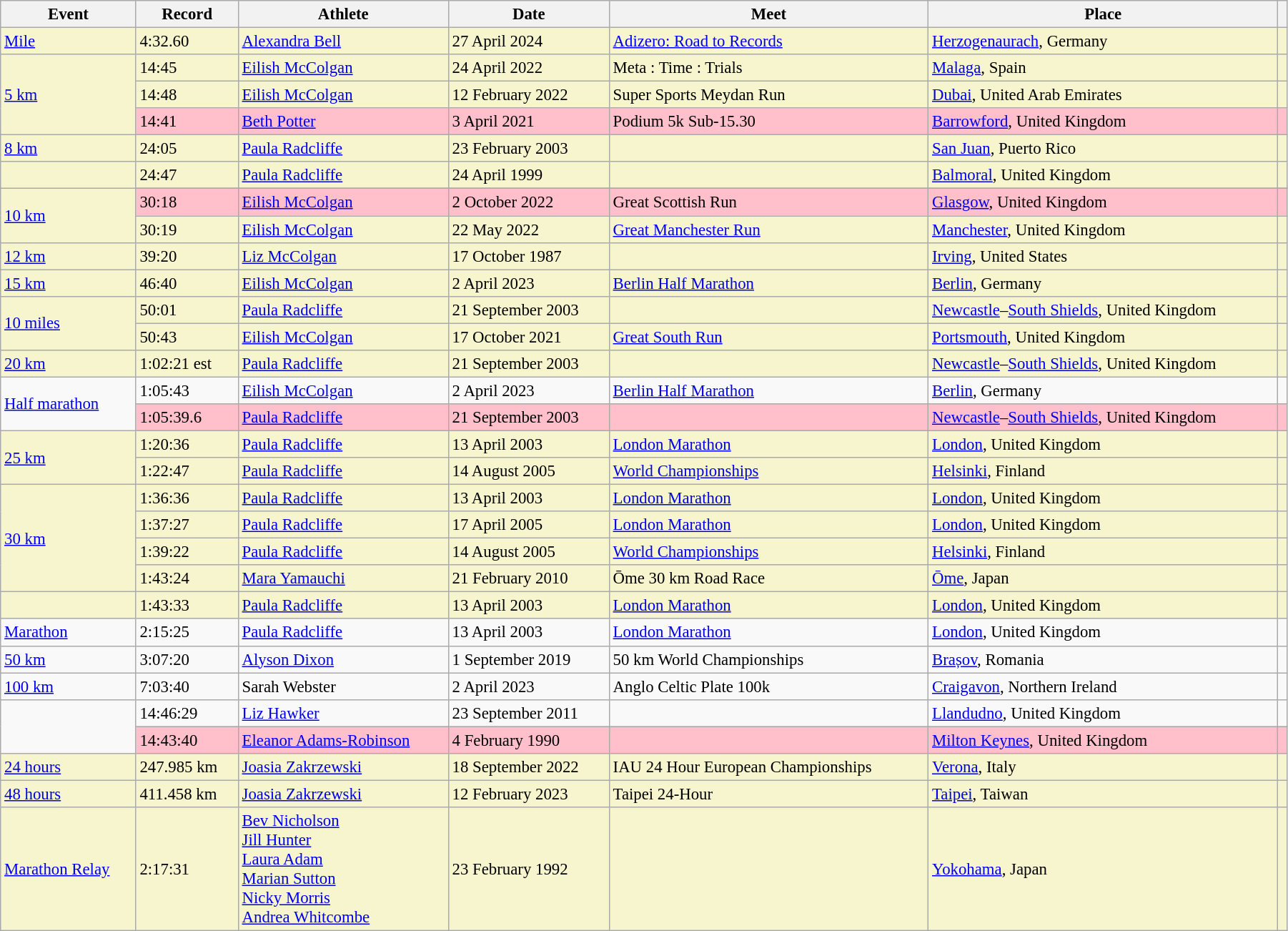<table class="wikitable sortable" style="font-size:95%; width: 95%;">
<tr>
<th>Event</th>
<th>Record</th>
<th>Athlete</th>
<th>Date</th>
<th>Meet</th>
<th>Place</th>
<th></th>
</tr>
<tr style="background:#f6F5CE;">
<td><a href='#'>Mile</a></td>
<td>4:32.60 </td>
<td><a href='#'>Alexandra Bell</a></td>
<td>27 April 2024</td>
<td><a href='#'>Adizero: Road to Records</a></td>
<td><a href='#'>Herzogenaurach</a>, Germany</td>
<td></td>
</tr>
<tr style="background:#f6F5CE;">
<td rowspan=3><a href='#'>5 km</a></td>
<td>14:45 </td>
<td><a href='#'>Eilish McColgan</a></td>
<td>24 April 2022</td>
<td>Meta : Time : Trials</td>
<td><a href='#'>Malaga</a>, Spain</td>
<td></td>
</tr>
<tr style="background:#f6F5CE;">
<td>14:48 </td>
<td><a href='#'>Eilish McColgan</a></td>
<td>12 February 2022</td>
<td>Super Sports Meydan Run</td>
<td><a href='#'>Dubai</a>, United Arab Emirates</td>
<td></td>
</tr>
<tr style="background:pink">
<td>14:41  </td>
<td><a href='#'>Beth Potter</a></td>
<td>3 April 2021</td>
<td>Podium 5k Sub-15.30</td>
<td><a href='#'>Barrowford</a>, United Kingdom</td>
<td></td>
</tr>
<tr style="background:#f6F5CE;">
<td><a href='#'>8 km</a></td>
<td>24:05</td>
<td><a href='#'>Paula Radcliffe</a></td>
<td>23 February 2003</td>
<td></td>
<td><a href='#'>San Juan</a>, Puerto Rico</td>
<td></td>
</tr>
<tr style="background:#f6F5CE;">
<td></td>
<td>24:47</td>
<td><a href='#'>Paula Radcliffe</a></td>
<td>24 April 1999</td>
<td></td>
<td><a href='#'>Balmoral</a>, United Kingdom</td>
<td></td>
</tr>
<tr style="background:#f6F5CE;">
<td rowspan=3><a href='#'>10 km</a></td>
</tr>
<tr style="background:pink">
<td>30:18  </td>
<td><a href='#'>Eilish McColgan</a></td>
<td>2 October 2022</td>
<td>Great Scottish Run</td>
<td><a href='#'>Glasgow</a>, United Kingdom</td>
<td></td>
</tr>
<tr style="background:#f6F5CE;">
<td>30:19 </td>
<td><a href='#'>Eilish McColgan</a></td>
<td>22 May 2022</td>
<td><a href='#'>Great Manchester Run</a></td>
<td><a href='#'>Manchester</a>, United Kingdom</td>
<td></td>
</tr>
<tr style="background:#f6F5CE;">
<td><a href='#'>12 km</a></td>
<td>39:20</td>
<td><a href='#'>Liz McColgan</a></td>
<td>17 October 1987</td>
<td></td>
<td><a href='#'>Irving</a>, United States</td>
<td></td>
</tr>
<tr style="background:#f6F5CE;">
<td><a href='#'>15 km</a></td>
<td>46:40 </td>
<td><a href='#'>Eilish McColgan</a></td>
<td>2 April 2023</td>
<td><a href='#'>Berlin Half Marathon</a></td>
<td><a href='#'>Berlin</a>, Germany</td>
<td></td>
</tr>
<tr style="background:#f6F5CE;">
<td rowspan=2><a href='#'>10 miles</a></td>
<td>50:01 </td>
<td><a href='#'>Paula Radcliffe</a></td>
<td>21 September 2003</td>
<td></td>
<td><a href='#'>Newcastle</a>–<a href='#'>South Shields</a>, United Kingdom</td>
<td></td>
</tr>
<tr style="background:#f6F5CE;">
<td>50:43</td>
<td><a href='#'>Eilish McColgan</a></td>
<td>17 October 2021</td>
<td><a href='#'>Great South Run</a></td>
<td><a href='#'>Portsmouth</a>, United Kingdom</td>
<td></td>
</tr>
<tr style="background:#f6F5CE;">
<td><a href='#'>20 km</a></td>
<td>1:02:21  est</td>
<td><a href='#'>Paula Radcliffe</a></td>
<td>21 September 2003</td>
<td></td>
<td><a href='#'>Newcastle</a>–<a href='#'>South Shields</a>, United Kingdom</td>
<td></td>
</tr>
<tr>
<td rowspan=2><a href='#'>Half marathon</a></td>
<td>1:05:43 </td>
<td><a href='#'>Eilish McColgan</a></td>
<td>2 April 2023</td>
<td><a href='#'>Berlin Half Marathon</a></td>
<td><a href='#'>Berlin</a>, Germany</td>
<td></td>
</tr>
<tr style="background:pink">
<td>1:05:39.6 </td>
<td><a href='#'>Paula Radcliffe</a></td>
<td>21 September 2003</td>
<td></td>
<td><a href='#'>Newcastle</a>–<a href='#'>South Shields</a>, United Kingdom</td>
<td></td>
</tr>
<tr style="background:#f6F5CE;">
<td rowspan=2><a href='#'>25 km</a></td>
<td>1:20:36  </td>
<td><a href='#'>Paula Radcliffe</a></td>
<td>13 April 2003</td>
<td><a href='#'>London Marathon</a></td>
<td><a href='#'>London</a>, United Kingdom</td>
<td></td>
</tr>
<tr style="background:#f6F5CE;">
<td>1:22:47</td>
<td><a href='#'>Paula Radcliffe</a></td>
<td>14 August 2005</td>
<td><a href='#'>World Championships</a></td>
<td><a href='#'>Helsinki</a>, Finland</td>
<td></td>
</tr>
<tr style="background:#f6F5CE;">
<td rowspan=4><a href='#'>30 km</a></td>
<td>1:36:36  </td>
<td><a href='#'>Paula Radcliffe</a></td>
<td>13 April 2003</td>
<td><a href='#'>London Marathon</a></td>
<td><a href='#'>London</a>, United Kingdom</td>
<td></td>
</tr>
<tr style="background:#f6F5CE;">
<td>1:37:27</td>
<td><a href='#'>Paula Radcliffe</a></td>
<td>17 April 2005</td>
<td><a href='#'>London Marathon</a></td>
<td><a href='#'>London</a>, United Kingdom</td>
<td></td>
</tr>
<tr style="background:#f6F5CE;">
<td>1:39:22</td>
<td><a href='#'>Paula Radcliffe</a></td>
<td>14 August 2005</td>
<td><a href='#'>World Championships</a></td>
<td><a href='#'>Helsinki</a>, Finland</td>
<td></td>
</tr>
<tr style="background:#f6F5CE;">
<td>1:43:24</td>
<td><a href='#'>Mara Yamauchi</a></td>
<td>21 February 2010</td>
<td>Ōme 30 km Road Race</td>
<td><a href='#'>Ōme</a>, Japan</td>
<td></td>
</tr>
<tr style="background:#f6F5CE;">
<td></td>
<td>1:43:33  </td>
<td><a href='#'>Paula Radcliffe</a></td>
<td>13 April 2003</td>
<td><a href='#'>London Marathon</a></td>
<td><a href='#'>London</a>, United Kingdom</td>
<td></td>
</tr>
<tr>
<td><a href='#'>Marathon</a></td>
<td>2:15:25 </td>
<td><a href='#'>Paula Radcliffe</a></td>
<td>13 April 2003</td>
<td><a href='#'>London Marathon</a></td>
<td><a href='#'>London</a>, United Kingdom</td>
<td></td>
</tr>
<tr>
<td><a href='#'>50 km</a></td>
<td>3:07:20</td>
<td><a href='#'>Alyson Dixon</a></td>
<td>1 September 2019</td>
<td>50 km World Championships</td>
<td><a href='#'>Brașov</a>, Romania</td>
<td></td>
</tr>
<tr>
<td><a href='#'>100 km</a></td>
<td>7:03:40</td>
<td>Sarah Webster</td>
<td>2 April 2023</td>
<td>Anglo Celtic Plate 100k</td>
<td><a href='#'>Craigavon</a>, Northern Ireland</td>
<td></td>
</tr>
<tr>
<td rowspan=2></td>
<td>14:46:29</td>
<td><a href='#'>Liz Hawker</a></td>
<td>23 September 2011</td>
<td></td>
<td><a href='#'>Llandudno</a>, United Kingdom</td>
<td></td>
</tr>
<tr style="background:pink">
<td>14:43:40</td>
<td><a href='#'>Eleanor Adams-Robinson</a></td>
<td>4 February 1990</td>
<td></td>
<td><a href='#'>Milton Keynes</a>, United Kingdom</td>
<td></td>
</tr>
<tr style="background:#f6F5CE;">
<td><a href='#'>24 hours</a></td>
<td>247.985 km</td>
<td><a href='#'>Joasia Zakrzewski</a></td>
<td>18 September 2022</td>
<td>IAU 24 Hour European Championships</td>
<td><a href='#'>Verona</a>, Italy</td>
<td></td>
</tr>
<tr style="background:#f6F5CE;">
<td><a href='#'>48 hours</a></td>
<td>411.458 km</td>
<td><a href='#'>Joasia Zakrzewski</a></td>
<td>12 February 2023</td>
<td>Taipei 24-Hour</td>
<td><a href='#'>Taipei</a>, Taiwan</td>
<td></td>
</tr>
<tr style="background:#f6F5CE;">
<td><a href='#'>Marathon Relay</a></td>
<td>2:17:31</td>
<td><a href='#'>Bev Nicholson</a><br><a href='#'>Jill Hunter</a><br><a href='#'>Laura Adam</a><br><a href='#'>Marian Sutton</a><br><a href='#'>Nicky Morris</a><br><a href='#'>Andrea Whitcombe</a></td>
<td>23 February 1992</td>
<td></td>
<td><a href='#'>Yokohama</a>, Japan</td>
<td></td>
</tr>
</table>
